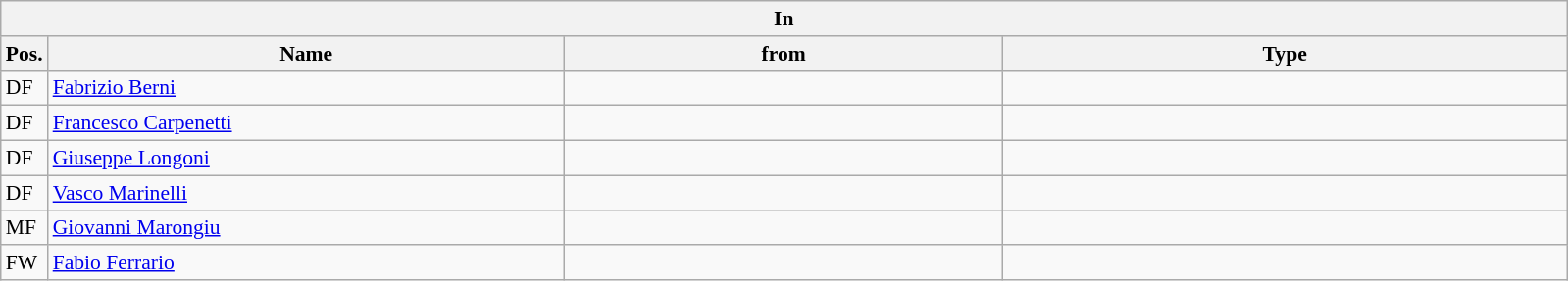<table class="wikitable" style="font-size:90%;">
<tr>
<th colspan="4">In</th>
</tr>
<tr>
<th width=3%>Pos.</th>
<th width=33%>Name</th>
<th width=28%>from</th>
<th width=36%>Type</th>
</tr>
<tr>
<td>DF</td>
<td><a href='#'>Fabrizio Berni</a></td>
<td></td>
<td></td>
</tr>
<tr>
<td>DF</td>
<td><a href='#'>Francesco Carpenetti</a></td>
<td></td>
<td></td>
</tr>
<tr>
<td>DF</td>
<td><a href='#'>Giuseppe Longoni</a></td>
<td></td>
<td></td>
</tr>
<tr>
<td>DF</td>
<td><a href='#'>Vasco Marinelli</a></td>
<td></td>
<td></td>
</tr>
<tr>
<td>MF</td>
<td><a href='#'>Giovanni Marongiu</a></td>
<td></td>
<td></td>
</tr>
<tr>
<td>FW</td>
<td><a href='#'>Fabio Ferrario</a></td>
<td></td>
<td></td>
</tr>
</table>
